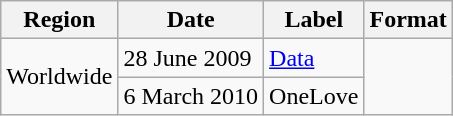<table class=wikitable>
<tr>
<th>Region</th>
<th>Date</th>
<th>Label</th>
<th>Format</th>
</tr>
<tr>
<td rowspan="2">Worldwide</td>
<td>28 June 2009</td>
<td><a href='#'>Data</a></td>
<td rowspan="2"></td>
</tr>
<tr>
<td>6 March 2010</td>
<td>OneLove</td>
</tr>
</table>
